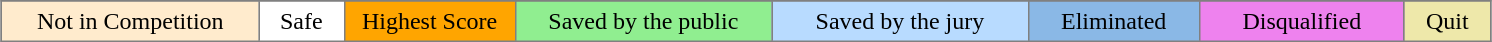<table border="2" cellpadding="4" style="margin: 1em auto; background:gray; border:1px solid gray; border-collapse:collapse; text-align:center;">
<tr>
<td style="background:#FFEBCD; width:15%;">Not in Competition</td>
<td style="background:white; width:5%;">Safe</td>
<td style="background:orange; width:10%;">Highest Score</td>
<td style="background:lightgreen; width:15%;">Saved by the public</td>
<td style="background:#b8dbff; width:15%;">Saved by the jury</td>
<td style="background:#8ab8e6; width:10%;">Eliminated</td>
<td style="background:violet; width:12%;">Disqualified</td>
<td style="background:palegoldenrod; width:5%;">Quit</td>
</tr>
</table>
